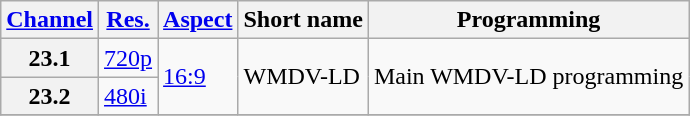<table class="wikitable">
<tr>
<th><a href='#'>Channel</a></th>
<th><a href='#'>Res.</a></th>
<th><a href='#'>Aspect</a></th>
<th>Short name</th>
<th>Programming</th>
</tr>
<tr>
<th scope = "row">23.1</th>
<td><a href='#'>720p</a></td>
<td rowspan=2><a href='#'>16:9</a></td>
<td rowspan=2>WMDV-LD</td>
<td rowspan=2>Main WMDV-LD programming</td>
</tr>
<tr>
<th scope = "row">23.2</th>
<td><a href='#'>480i</a></td>
</tr>
<tr>
</tr>
</table>
